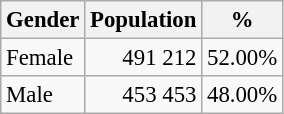<table class="wikitable" style="font-size: 95%; text-align: right">
<tr>
<th>Gender</th>
<th>Population</th>
<th>%</th>
</tr>
<tr>
<td align=left>Female</td>
<td>491 212</td>
<td>52.00%</td>
</tr>
<tr>
<td align=left>Male</td>
<td>453 453</td>
<td>48.00%</td>
</tr>
</table>
